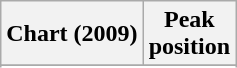<table class="wikitable">
<tr>
<th>Chart (2009)</th>
<th>Peak<br>position</th>
</tr>
<tr>
</tr>
<tr>
</tr>
<tr>
</tr>
</table>
